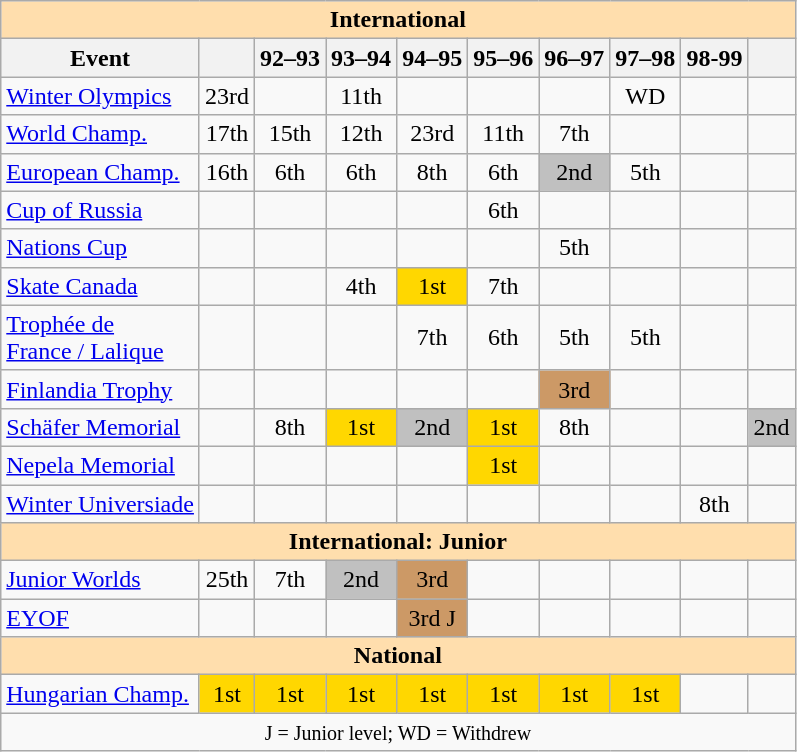<table class="wikitable" style="text-align:center">
<tr>
<th colspan="10" style="background-color: #ffdead; " align="center">International</th>
</tr>
<tr>
<th>Event</th>
<th></th>
<th>92–93</th>
<th>93–94</th>
<th>94–95</th>
<th>95–96</th>
<th>96–97</th>
<th>97–98</th>
<th>98-99</th>
<th></th>
</tr>
<tr>
<td align=left><a href='#'>Winter Olympics</a></td>
<td>23rd</td>
<td></td>
<td>11th</td>
<td></td>
<td></td>
<td></td>
<td>WD</td>
<td></td>
<td></td>
</tr>
<tr>
<td align=left><a href='#'>World Champ.</a></td>
<td>17th</td>
<td>15th</td>
<td>12th</td>
<td>23rd</td>
<td>11th</td>
<td>7th</td>
<td></td>
<td></td>
<td></td>
</tr>
<tr>
<td align=left><a href='#'>European Champ.</a></td>
<td>16th</td>
<td>6th</td>
<td>6th</td>
<td>8th</td>
<td>6th</td>
<td bgcolor=silver>2nd</td>
<td>5th</td>
<td></td>
<td></td>
</tr>
<tr>
<td align=left> <a href='#'>Cup of Russia</a></td>
<td></td>
<td></td>
<td></td>
<td></td>
<td>6th</td>
<td></td>
<td></td>
<td></td>
<td></td>
</tr>
<tr>
<td align=left>  <a href='#'>Nations Cup</a></td>
<td></td>
<td></td>
<td></td>
<td></td>
<td></td>
<td>5th</td>
<td></td>
<td></td>
<td></td>
</tr>
<tr>
<td align=left> <a href='#'>Skate Canada</a></td>
<td></td>
<td></td>
<td>4th</td>
<td bgcolor=gold>1st</td>
<td>7th</td>
<td></td>
<td></td>
<td></td>
<td></td>
</tr>
<tr>
<td align=left>  <a href='#'>Trophée de <br>France / Lalique</a></td>
<td></td>
<td></td>
<td></td>
<td>7th</td>
<td>6th</td>
<td>5th</td>
<td>5th</td>
<td></td>
<td></td>
</tr>
<tr>
<td align=left><a href='#'>Finlandia Trophy</a></td>
<td></td>
<td></td>
<td></td>
<td></td>
<td></td>
<td bgcolor=cc9966>3rd</td>
<td></td>
<td></td>
<td></td>
</tr>
<tr>
<td align=left><a href='#'>Schäfer Memorial</a></td>
<td></td>
<td>8th</td>
<td bgcolor=gold>1st</td>
<td bgcolor=silver>2nd</td>
<td bgcolor=gold>1st</td>
<td>8th</td>
<td></td>
<td></td>
<td bgcolor="silver">2nd</td>
</tr>
<tr>
<td align=left><a href='#'>Nepela Memorial</a></td>
<td></td>
<td></td>
<td></td>
<td></td>
<td bgcolor=gold>1st</td>
<td></td>
<td></td>
<td></td>
<td></td>
</tr>
<tr>
<td align=left><a href='#'>Winter Universiade</a></td>
<td></td>
<td></td>
<td></td>
<td></td>
<td></td>
<td></td>
<td></td>
<td>8th</td>
<td></td>
</tr>
<tr>
<th colspan="10" style="background-color: #ffdead; " align="center">International: Junior</th>
</tr>
<tr>
<td align=left><a href='#'>Junior Worlds</a></td>
<td>25th</td>
<td>7th</td>
<td bgcolor=silver>2nd</td>
<td bgcolor=cc9966>3rd</td>
<td></td>
<td></td>
<td></td>
<td></td>
<td></td>
</tr>
<tr>
<td align=left><a href='#'>EYOF</a></td>
<td></td>
<td></td>
<td></td>
<td bgcolor=cc9966>3rd J</td>
<td></td>
<td></td>
<td></td>
<td></td>
<td></td>
</tr>
<tr>
<th colspan="10" style="background-color: #ffdead; " align="center">National</th>
</tr>
<tr>
<td align=left><a href='#'>Hungarian Champ.</a></td>
<td bgcolor=gold>1st</td>
<td bgcolor=gold>1st</td>
<td bgcolor=gold>1st</td>
<td bgcolor=gold>1st</td>
<td bgcolor=gold>1st</td>
<td bgcolor=gold>1st</td>
<td bgcolor=gold>1st</td>
<td></td>
<td></td>
</tr>
<tr>
<td colspan="10" align="center"><small> J = Junior level; WD = Withdrew </small></td>
</tr>
</table>
